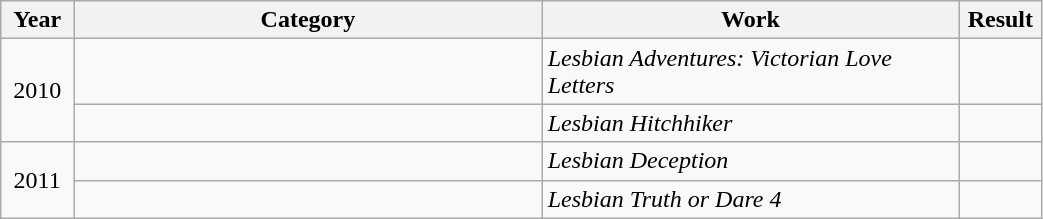<table class="wikitable" width="55%">
<tr>
<th width="7%">Year</th>
<th width="45%">Category</th>
<th width="40%">Work</th>
<th width="8%">Result</th>
</tr>
<tr>
<td rowspan=2 align=center>2010</td>
<td></td>
<td><em>Lesbian Adventures: Victorian Love Letters</em></td>
<td></td>
</tr>
<tr>
<td></td>
<td><em>Lesbian Hitchhiker</em></td>
<td></td>
</tr>
<tr>
<td rowspan=2 align=center>2011</td>
<td></td>
<td><em>Lesbian Deception</em></td>
<td></td>
</tr>
<tr>
<td></td>
<td><em>Lesbian Truth or Dare 4</em></td>
<td></td>
</tr>
</table>
